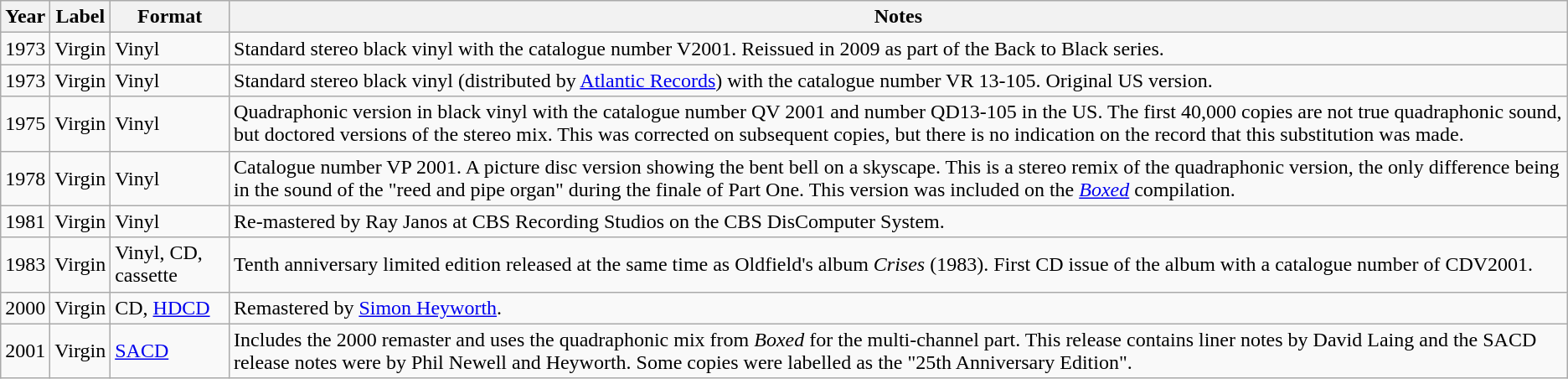<table class="wikitable">
<tr>
<th>Year</th>
<th>Label</th>
<th>Format</th>
<th>Notes</th>
</tr>
<tr>
<td>1973</td>
<td>Virgin</td>
<td>Vinyl</td>
<td>Standard stereo black vinyl with the catalogue number V2001. Reissued in 2009 as part of the Back to Black series.</td>
</tr>
<tr>
<td>1973</td>
<td>Virgin</td>
<td>Vinyl</td>
<td>Standard stereo black vinyl (distributed by <a href='#'>Atlantic Records</a>) with the catalogue number VR 13-105. Original US version.</td>
</tr>
<tr>
<td>1975</td>
<td>Virgin</td>
<td>Vinyl</td>
<td>Quadraphonic version in black vinyl with the catalogue number QV 2001 and number QD13-105 in the US. The first 40,000 copies are not true quadraphonic sound, but doctored versions of the stereo mix. This was corrected on subsequent copies, but there is no indication on the record that this substitution was made.</td>
</tr>
<tr>
<td>1978</td>
<td>Virgin</td>
<td>Vinyl</td>
<td>Catalogue number VP 2001. A picture disc version showing the bent bell on a skyscape. This is a stereo remix of the quadraphonic version, the only difference being in the sound of the "reed and pipe organ" during the finale of Part One. This version was included on the <em><a href='#'>Boxed</a></em> compilation.</td>
</tr>
<tr>
<td>1981</td>
<td>Virgin</td>
<td>Vinyl</td>
<td>Re-mastered by Ray Janos at CBS Recording Studios on the CBS DisComputer System.</td>
</tr>
<tr>
<td>1983</td>
<td>Virgin</td>
<td>Vinyl, CD, cassette</td>
<td>Tenth anniversary limited edition released at the same time as Oldfield's album <em>Crises</em> (1983). First CD issue of the album with a catalogue number of CDV2001.</td>
</tr>
<tr>
<td>2000</td>
<td>Virgin</td>
<td>CD, <a href='#'>HDCD</a></td>
<td>Remastered by <a href='#'>Simon Heyworth</a>.</td>
</tr>
<tr>
<td>2001</td>
<td>Virgin</td>
<td><a href='#'>SACD</a></td>
<td>Includes the 2000 remaster and uses the quadraphonic mix from <em>Boxed</em> for the multi-channel part. This release contains liner notes by David Laing and the SACD release notes were by Phil Newell and Heyworth. Some copies were labelled as the "25th Anniversary Edition".</td>
</tr>
</table>
